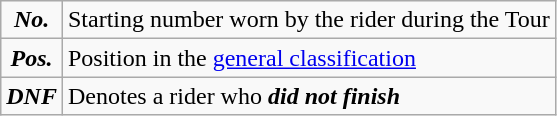<table class="wikitable">
<tr>
<td align=center><strong><em>No.</em></strong></td>
<td>Starting number worn by the rider during the Tour</td>
</tr>
<tr>
<td align=center><strong><em>Pos.</em></strong></td>
<td>Position in the <a href='#'>general classification</a></td>
</tr>
<tr>
<td align=center><strong><em>DNF</em></strong></td>
<td>Denotes a rider who <strong><em>did not finish</em></strong></td>
</tr>
</table>
